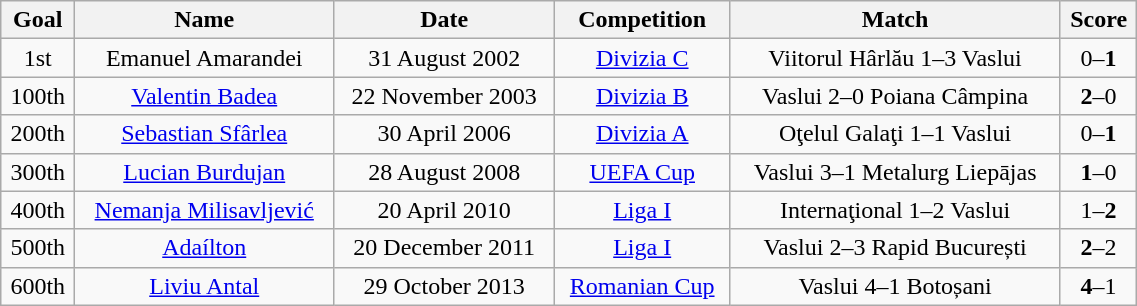<table class="wikitable unsortable" style="text-align:center; width:60%">
<tr>
<th>Goal</th>
<th>Name</th>
<th>Date</th>
<th>Competition</th>
<th>Match</th>
<th>Score</th>
</tr>
<tr>
<td>1st</td>
<td> Emanuel Amarandei</td>
<td>31 August 2002</td>
<td><a href='#'>Divizia C</a></td>
<td>Viitorul Hârlău 1–3 Vaslui</td>
<td>0–<strong>1</strong></td>
</tr>
<tr>
<td>100th</td>
<td> <a href='#'>Valentin Badea</a></td>
<td>22 November 2003</td>
<td><a href='#'>Divizia B</a></td>
<td>Vaslui 2–0 Poiana Câmpina</td>
<td><strong>2</strong>–0</td>
</tr>
<tr>
<td>200th</td>
<td> <a href='#'>Sebastian Sfârlea</a></td>
<td>30 April 2006</td>
<td><a href='#'>Divizia A</a></td>
<td>Oţelul Galaţi 1–1 Vaslui</td>
<td>0–<strong>1</strong></td>
</tr>
<tr>
<td>300th</td>
<td> <a href='#'>Lucian Burdujan</a></td>
<td>28 August 2008</td>
<td><a href='#'>UEFA Cup</a></td>
<td>Vaslui 3–1 Metalurg Liepājas</td>
<td><strong>1</strong>–0</td>
</tr>
<tr>
<td>400th</td>
<td> <a href='#'>Nemanja Milisavljević</a></td>
<td>20 April 2010</td>
<td><a href='#'>Liga I</a></td>
<td>Internaţional 1–2 Vaslui</td>
<td>1–<strong>2</strong></td>
</tr>
<tr>
<td>500th</td>
<td> <a href='#'>Adaílton</a></td>
<td>20 December 2011</td>
<td><a href='#'>Liga I</a></td>
<td>Vaslui 2–3 Rapid București</td>
<td><strong>2</strong>–2</td>
</tr>
<tr>
<td>600th</td>
<td> <a href='#'>Liviu Antal</a></td>
<td>29 October 2013</td>
<td><a href='#'>Romanian Cup</a></td>
<td>Vaslui 4–1 Botoșani</td>
<td><strong>4</strong>–1</td>
</tr>
</table>
